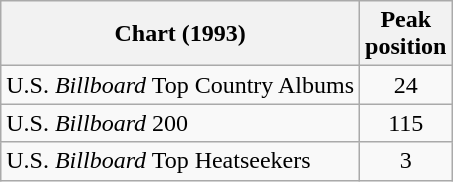<table class="wikitable">
<tr>
<th>Chart (1993)</th>
<th>Peak<br>position</th>
</tr>
<tr>
<td>U.S. <em>Billboard</em> Top Country Albums</td>
<td align="center">24</td>
</tr>
<tr>
<td>U.S. <em>Billboard</em> 200</td>
<td align="center">115</td>
</tr>
<tr>
<td>U.S. <em>Billboard</em> Top Heatseekers</td>
<td align="center">3</td>
</tr>
</table>
